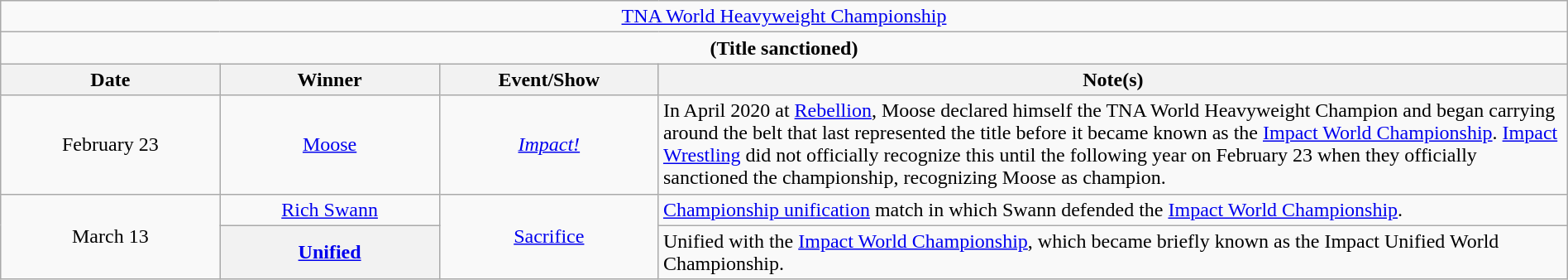<table class="wikitable" style="text-align:center; width:100%;">
<tr>
<td colspan="4" style="text-align: center;"><a href='#'>TNA World Heavyweight Championship</a></td>
</tr>
<tr>
<td colspan="4" style="text-align: center;"><strong>(Title sanctioned)</strong></td>
</tr>
<tr>
<th width=14%>Date</th>
<th width=14%>Winner</th>
<th width=14%>Event/Show</th>
<th width=58%>Note(s)</th>
</tr>
<tr>
<td>February 23</td>
<td><a href='#'>Moose</a></td>
<td><em><a href='#'>Impact!</a></em></td>
<td align=left>In April 2020 at <a href='#'>Rebellion</a>, Moose declared himself the TNA World Heavyweight Champion and began carrying around the belt that last represented the title before it became known as the <a href='#'>Impact World Championship</a>. <a href='#'>Impact Wrestling</a> did not officially recognize this until the following year on February 23 when they officially sanctioned the championship, recognizing Moose as champion.</td>
</tr>
<tr>
<td rowspan=2>March 13</td>
<td><a href='#'>Rich Swann</a></td>
<td rowspan=2><a href='#'>Sacrifice</a></td>
<td align=left><a href='#'>Championship unification</a> match in which Swann defended the <a href='#'>Impact World Championship</a>.</td>
</tr>
<tr>
<th><a href='#'>Unified</a></th>
<td align=left>Unified with the <a href='#'>Impact World Championship</a>, which became briefly known as the Impact Unified World Championship.</td>
</tr>
</table>
